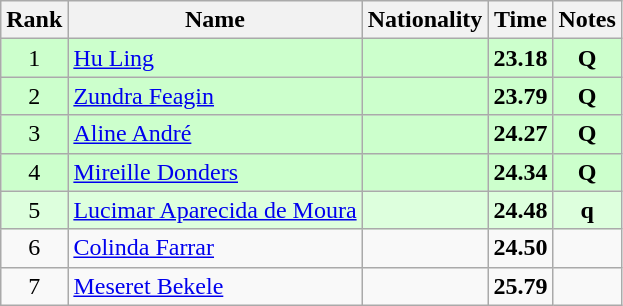<table class="wikitable sortable" style="text-align:center">
<tr>
<th>Rank</th>
<th>Name</th>
<th>Nationality</th>
<th>Time</th>
<th>Notes</th>
</tr>
<tr bgcolor=ccffcc>
<td>1</td>
<td align=left><a href='#'>Hu Ling</a></td>
<td align=left></td>
<td><strong>23.18</strong></td>
<td><strong>Q</strong></td>
</tr>
<tr bgcolor=ccffcc>
<td>2</td>
<td align=left><a href='#'>Zundra Feagin</a></td>
<td align=left></td>
<td><strong>23.79</strong></td>
<td><strong>Q</strong></td>
</tr>
<tr bgcolor=ccffcc>
<td>3</td>
<td align=left><a href='#'>Aline André</a></td>
<td align=left></td>
<td><strong>24.27</strong></td>
<td><strong>Q</strong></td>
</tr>
<tr bgcolor=ccffcc>
<td>4</td>
<td align=left><a href='#'>Mireille Donders</a></td>
<td align=left></td>
<td><strong>24.34</strong></td>
<td><strong>Q</strong></td>
</tr>
<tr bgcolor=ddffdd>
<td>5</td>
<td align=left><a href='#'>Lucimar Aparecida de Moura</a></td>
<td align=left></td>
<td><strong>24.48</strong></td>
<td><strong>q</strong></td>
</tr>
<tr>
<td>6</td>
<td align=left><a href='#'>Colinda Farrar</a></td>
<td align=left></td>
<td><strong>24.50</strong></td>
<td></td>
</tr>
<tr>
<td>7</td>
<td align=left><a href='#'>Meseret Bekele</a></td>
<td align=left></td>
<td><strong>25.79</strong></td>
<td></td>
</tr>
</table>
